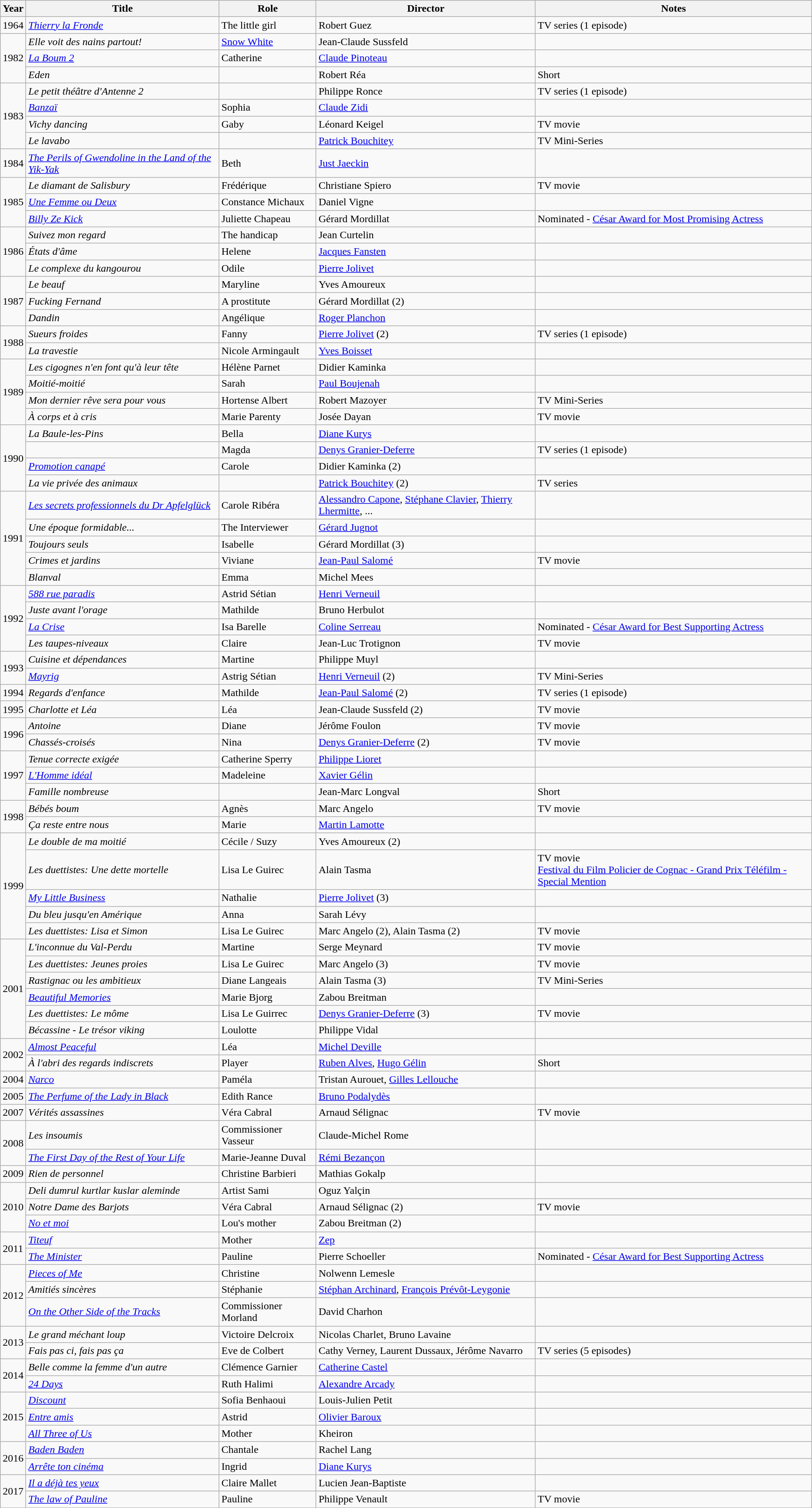<table class="wikitable sortable">
<tr>
<th>Year</th>
<th>Title</th>
<th>Role</th>
<th>Director</th>
<th class="unsortable">Notes</th>
</tr>
<tr>
<td rowspan=1>1964</td>
<td><em><a href='#'>Thierry la Fronde</a></em></td>
<td>The little girl</td>
<td>Robert Guez</td>
<td>TV series (1 episode)</td>
</tr>
<tr>
<td rowspan=3>1982</td>
<td><em>Elle voit des nains partout!</em></td>
<td><a href='#'>Snow White</a></td>
<td>Jean-Claude Sussfeld</td>
<td></td>
</tr>
<tr>
<td><em><a href='#'>La Boum 2</a></em></td>
<td>Catherine</td>
<td><a href='#'>Claude Pinoteau</a></td>
<td></td>
</tr>
<tr>
<td><em>Eden</em></td>
<td></td>
<td>Robert Réa</td>
<td>Short</td>
</tr>
<tr>
<td rowspan=4>1983</td>
<td><em>Le petit théâtre d'Antenne 2</em></td>
<td></td>
<td>Philippe Ronce</td>
<td>TV series (1 episode)</td>
</tr>
<tr>
<td><em><a href='#'>Banzaï</a></em></td>
<td>Sophia</td>
<td><a href='#'>Claude Zidi</a></td>
<td></td>
</tr>
<tr>
<td><em>Vichy dancing</em></td>
<td>Gaby</td>
<td>Léonard Keigel</td>
<td>TV movie</td>
</tr>
<tr>
<td><em>Le lavabo</em></td>
<td></td>
<td><a href='#'>Patrick Bouchitey</a></td>
<td>TV Mini-Series</td>
</tr>
<tr>
<td rowspan=1>1984</td>
<td><em><a href='#'>The Perils of Gwendoline in the Land of the Yik-Yak</a></em></td>
<td>Beth</td>
<td><a href='#'>Just Jaeckin</a></td>
<td></td>
</tr>
<tr>
<td rowspan=3>1985</td>
<td><em>Le diamant de Salisbury</em></td>
<td>Frédérique</td>
<td>Christiane Spiero</td>
<td>TV movie</td>
</tr>
<tr>
<td><em><a href='#'>Une Femme ou Deux</a></em></td>
<td>Constance Michaux</td>
<td>Daniel Vigne</td>
<td></td>
</tr>
<tr>
<td><em><a href='#'>Billy Ze Kick</a></em></td>
<td>Juliette Chapeau</td>
<td>Gérard Mordillat</td>
<td>Nominated - <a href='#'>César Award for Most Promising Actress</a></td>
</tr>
<tr>
<td rowspan=3>1986</td>
<td><em>Suivez mon regard</em></td>
<td>The handicap</td>
<td>Jean Curtelin</td>
<td></td>
</tr>
<tr>
<td><em>États d'âme</em></td>
<td>Helene</td>
<td><a href='#'>Jacques Fansten</a></td>
<td></td>
</tr>
<tr>
<td><em>Le complexe du kangourou</em></td>
<td>Odile</td>
<td><a href='#'>Pierre Jolivet</a></td>
<td></td>
</tr>
<tr>
<td rowspan=3>1987</td>
<td><em>Le beauf</em></td>
<td>Maryline</td>
<td>Yves Amoureux</td>
<td></td>
</tr>
<tr>
<td><em>Fucking Fernand</em></td>
<td>A prostitute</td>
<td>Gérard Mordillat (2)</td>
<td></td>
</tr>
<tr>
<td><em>Dandin</em></td>
<td>Angélique</td>
<td><a href='#'>Roger Planchon</a></td>
<td></td>
</tr>
<tr>
<td rowspan=2>1988</td>
<td><em>Sueurs froides</em></td>
<td>Fanny</td>
<td><a href='#'>Pierre Jolivet</a> (2)</td>
<td>TV series (1 episode)</td>
</tr>
<tr>
<td><em>La travestie</em></td>
<td>Nicole Armingault</td>
<td><a href='#'>Yves Boisset</a></td>
<td></td>
</tr>
<tr>
<td rowspan=4>1989</td>
<td><em>Les cigognes n'en font qu'à leur tête</em></td>
<td>Hélène Parnet</td>
<td>Didier Kaminka</td>
<td></td>
</tr>
<tr>
<td><em>Moitié-moitié</em></td>
<td>Sarah</td>
<td><a href='#'>Paul Boujenah</a></td>
<td></td>
</tr>
<tr>
<td><em>Mon dernier rêve sera pour vous</em></td>
<td>Hortense Albert</td>
<td>Robert Mazoyer</td>
<td>TV Mini-Series</td>
</tr>
<tr>
<td><em>À corps et à cris</em></td>
<td>Marie Parenty</td>
<td>Josée Dayan</td>
<td>TV movie</td>
</tr>
<tr>
<td rowspan=4>1990</td>
<td><em>La Baule-les-Pins</em></td>
<td>Bella</td>
<td><a href='#'>Diane Kurys</a></td>
<td></td>
</tr>
<tr>
<td><em></em></td>
<td>Magda</td>
<td><a href='#'>Denys Granier-Deferre</a></td>
<td>TV series (1 episode)</td>
</tr>
<tr>
<td><em><a href='#'>Promotion canapé</a></em></td>
<td>Carole</td>
<td>Didier Kaminka (2)</td>
<td></td>
</tr>
<tr>
<td><em>La vie privée des animaux</em></td>
<td></td>
<td><a href='#'>Patrick Bouchitey</a> (2)</td>
<td>TV series</td>
</tr>
<tr>
<td rowspan=5>1991</td>
<td><em><a href='#'>Les secrets professionnels du Dr Apfelglück</a></em></td>
<td>Carole Ribéra</td>
<td><a href='#'>Alessandro Capone</a>, <a href='#'>Stéphane Clavier</a>, <a href='#'>Thierry Lhermitte</a>, ...</td>
<td></td>
</tr>
<tr>
<td><em>Une époque formidable...</em></td>
<td>The Interviewer</td>
<td><a href='#'>Gérard Jugnot</a></td>
<td></td>
</tr>
<tr>
<td><em>Toujours seuls</em></td>
<td>Isabelle</td>
<td>Gérard Mordillat (3)</td>
<td></td>
</tr>
<tr>
<td><em>Crimes et jardins</em></td>
<td>Viviane</td>
<td><a href='#'>Jean-Paul Salomé</a></td>
<td>TV movie</td>
</tr>
<tr>
<td><em>Blanval</em></td>
<td>Emma</td>
<td>Michel Mees</td>
<td></td>
</tr>
<tr>
<td rowspan=4>1992</td>
<td><em><a href='#'>588 rue paradis</a></em></td>
<td>Astrid Sétian</td>
<td><a href='#'>Henri Verneuil</a></td>
<td></td>
</tr>
<tr>
<td><em>Juste avant l'orage</em></td>
<td>Mathilde</td>
<td>Bruno Herbulot</td>
<td></td>
</tr>
<tr>
<td><em><a href='#'>La Crise</a></em></td>
<td>Isa Barelle</td>
<td><a href='#'>Coline Serreau</a></td>
<td>Nominated - <a href='#'>César Award for Best Supporting Actress</a></td>
</tr>
<tr>
<td><em>Les taupes-niveaux</em></td>
<td>Claire</td>
<td>Jean-Luc Trotignon</td>
<td>TV movie</td>
</tr>
<tr>
<td rowspan=2>1993</td>
<td><em>Cuisine et dépendances</em></td>
<td>Martine</td>
<td>Philippe Muyl</td>
<td></td>
</tr>
<tr>
<td><em><a href='#'>Mayrig</a></em></td>
<td>Astrig Sétian</td>
<td><a href='#'>Henri Verneuil</a> (2)</td>
<td>TV Mini-Series</td>
</tr>
<tr>
<td rowspan=1>1994</td>
<td><em>Regards d'enfance</em></td>
<td>Mathilde</td>
<td><a href='#'>Jean-Paul Salomé</a> (2)</td>
<td>TV series (1 episode)</td>
</tr>
<tr>
<td rowspan=1>1995</td>
<td><em>Charlotte et Léa</em></td>
<td>Léa</td>
<td>Jean-Claude Sussfeld (2)</td>
<td>TV movie</td>
</tr>
<tr>
<td rowspan=2>1996</td>
<td><em>Antoine</em></td>
<td>Diane</td>
<td>Jérôme Foulon</td>
<td>TV movie</td>
</tr>
<tr>
<td><em>Chassés-croisés</em></td>
<td>Nina</td>
<td><a href='#'>Denys Granier-Deferre</a> (2)</td>
<td>TV movie</td>
</tr>
<tr>
<td rowspan=3>1997</td>
<td><em>Tenue correcte exigée</em></td>
<td>Catherine Sperry</td>
<td><a href='#'>Philippe Lioret</a></td>
<td></td>
</tr>
<tr>
<td><em><a href='#'>L'Homme idéal</a></em></td>
<td>Madeleine</td>
<td><a href='#'>Xavier Gélin</a></td>
<td></td>
</tr>
<tr>
<td><em>Famille nombreuse</em></td>
<td></td>
<td>Jean-Marc Longval</td>
<td>Short</td>
</tr>
<tr>
<td rowspan=2>1998</td>
<td><em>Bébés boum</em></td>
<td>Agnès</td>
<td>Marc Angelo</td>
<td>TV movie</td>
</tr>
<tr>
<td><em>Ça reste entre nous</em></td>
<td>Marie</td>
<td><a href='#'>Martin Lamotte</a></td>
<td></td>
</tr>
<tr>
<td rowspan=5>1999</td>
<td><em>Le double de ma moitié</em></td>
<td>Cécile / Suzy</td>
<td>Yves Amoureux (2)</td>
<td></td>
</tr>
<tr>
<td><em>Les duettistes: Une dette mortelle</em></td>
<td>Lisa Le Guirec</td>
<td>Alain Tasma</td>
<td>TV movie<br><a href='#'>Festival du Film Policier de Cognac - Grand Prix Téléfilm - Special Mention</a></td>
</tr>
<tr>
<td><em><a href='#'>My Little Business</a></em></td>
<td>Nathalie</td>
<td><a href='#'>Pierre Jolivet</a> (3)</td>
<td></td>
</tr>
<tr>
<td><em>Du bleu jusqu'en Amérique</em></td>
<td>Anna</td>
<td>Sarah Lévy</td>
<td></td>
</tr>
<tr>
<td><em>Les duettistes: Lisa et Simon</em></td>
<td>Lisa Le Guirec</td>
<td>Marc Angelo (2), Alain Tasma (2)</td>
<td>TV movie</td>
</tr>
<tr>
<td rowspan=6>2001</td>
<td><em>L'inconnue du Val-Perdu</em></td>
<td>Martine</td>
<td>Serge Meynard</td>
<td>TV movie</td>
</tr>
<tr>
<td><em>Les duettistes: Jeunes proies</em></td>
<td>Lisa Le Guirec</td>
<td>Marc Angelo (3)</td>
<td>TV movie</td>
</tr>
<tr>
<td><em>Rastignac ou les ambitieux</em></td>
<td>Diane Langeais</td>
<td>Alain Tasma (3)</td>
<td>TV Mini-Series</td>
</tr>
<tr>
<td><em><a href='#'>Beautiful Memories</a></em></td>
<td>Marie Bjorg</td>
<td>Zabou Breitman</td>
<td></td>
</tr>
<tr>
<td><em>Les duettistes: Le môme</em></td>
<td>Lisa Le Guirrec</td>
<td><a href='#'>Denys Granier-Deferre</a> (3)</td>
<td>TV movie</td>
</tr>
<tr>
<td><em>Bécassine - Le trésor viking</em></td>
<td>Loulotte</td>
<td>Philippe Vidal</td>
<td></td>
</tr>
<tr>
<td rowspan=2>2002</td>
<td><em><a href='#'>Almost Peaceful</a></em></td>
<td>Léa</td>
<td><a href='#'>Michel Deville</a></td>
<td></td>
</tr>
<tr>
<td><em>À l'abri des regards indiscrets</em></td>
<td>Player</td>
<td><a href='#'>Ruben Alves</a>, <a href='#'>Hugo Gélin</a></td>
<td>Short</td>
</tr>
<tr>
<td rowspan=1>2004</td>
<td><em><a href='#'>Narco</a></em></td>
<td>Paméla</td>
<td>Tristan Aurouet, <a href='#'>Gilles Lellouche</a></td>
<td></td>
</tr>
<tr>
<td rowspan=1>2005</td>
<td><em><a href='#'>The Perfume of the Lady in Black</a></em></td>
<td>Edith Rance</td>
<td><a href='#'>Bruno Podalydès</a></td>
<td></td>
</tr>
<tr>
<td rowspan=1>2007</td>
<td><em>Vérités assassines</em></td>
<td>Véra Cabral</td>
<td>Arnaud Sélignac</td>
<td>TV movie</td>
</tr>
<tr>
<td rowspan=2>2008</td>
<td><em>Les insoumis</em></td>
<td>Commissioner Vasseur</td>
<td>Claude-Michel Rome</td>
<td></td>
</tr>
<tr>
<td><em><a href='#'>The First Day of the Rest of Your Life</a></em></td>
<td>Marie-Jeanne Duval</td>
<td><a href='#'>Rémi Bezançon</a></td>
<td></td>
</tr>
<tr>
<td rowspan=1>2009</td>
<td><em>Rien de personnel</em></td>
<td>Christine Barbieri</td>
<td>Mathias Gokalp</td>
<td></td>
</tr>
<tr>
<td rowspan=3>2010</td>
<td><em>Deli dumrul kurtlar kuslar aleminde</em></td>
<td>Artist Sami</td>
<td>Oguz Yalçin</td>
<td></td>
</tr>
<tr>
<td><em>Notre Dame des Barjots</em></td>
<td>Véra Cabral</td>
<td>Arnaud Sélignac (2)</td>
<td>TV movie</td>
</tr>
<tr>
<td><em><a href='#'>No et moi</a></em></td>
<td>Lou's mother</td>
<td>Zabou Breitman (2)</td>
<td></td>
</tr>
<tr>
<td rowspan=2>2011</td>
<td><em><a href='#'>Titeuf</a></em></td>
<td>Mother</td>
<td><a href='#'>Zep</a></td>
<td></td>
</tr>
<tr>
<td><em><a href='#'>The Minister</a></em></td>
<td>Pauline</td>
<td>Pierre Schoeller</td>
<td>Nominated - <a href='#'>César Award for Best Supporting Actress</a></td>
</tr>
<tr>
<td rowspan=3>2012</td>
<td><em><a href='#'>Pieces of Me</a></em></td>
<td>Christine</td>
<td>Nolwenn Lemesle</td>
<td></td>
</tr>
<tr>
<td><em>Amitiés sincères</em></td>
<td>Stéphanie</td>
<td><a href='#'>Stéphan Archinard</a>, <a href='#'>François Prévôt-Leygonie</a></td>
<td></td>
</tr>
<tr>
<td><em><a href='#'>On the Other Side of the Tracks</a></em></td>
<td>Commissioner Morland</td>
<td>David Charhon</td>
<td></td>
</tr>
<tr>
<td rowspan=2>2013</td>
<td><em>Le grand méchant loup</em></td>
<td>Victoire Delcroix</td>
<td>Nicolas Charlet, Bruno Lavaine</td>
<td></td>
</tr>
<tr>
<td><em>Fais pas ci, fais pas ça</em></td>
<td>Eve de Colbert</td>
<td>Cathy Verney, Laurent Dussaux, Jérôme Navarro</td>
<td>TV series (5 episodes)</td>
</tr>
<tr>
<td rowspan=2>2014</td>
<td><em>Belle comme la femme d'un autre</em></td>
<td>Clémence Garnier</td>
<td><a href='#'>Catherine Castel</a></td>
<td></td>
</tr>
<tr>
<td><em><a href='#'>24 Days</a></em></td>
<td>Ruth Halimi</td>
<td><a href='#'>Alexandre Arcady</a></td>
<td></td>
</tr>
<tr>
<td rowspan=3>2015</td>
<td><em><a href='#'>Discount</a></em></td>
<td>Sofia Benhaoui</td>
<td>Louis-Julien Petit</td>
<td></td>
</tr>
<tr>
<td><em><a href='#'>Entre amis</a></em></td>
<td>Astrid</td>
<td><a href='#'>Olivier Baroux</a></td>
<td></td>
</tr>
<tr>
<td><em><a href='#'>All Three of Us</a></em></td>
<td>Mother</td>
<td>Kheiron</td>
<td></td>
</tr>
<tr>
<td rowspan=2>2016</td>
<td><em><a href='#'>Baden Baden</a></em></td>
<td>Chantale</td>
<td>Rachel Lang</td>
<td></td>
</tr>
<tr>
<td><em><a href='#'>Arrête ton cinéma</a></em></td>
<td>Ingrid</td>
<td><a href='#'>Diane Kurys</a></td>
<td></td>
</tr>
<tr>
<td rowspan=2>2017</td>
<td><em><a href='#'>Il a déjà tes yeux</a></em></td>
<td>Claire Mallet</td>
<td>Lucien Jean-Baptiste</td>
<td></td>
</tr>
<tr>
<td><em><a href='#'>The law of Pauline</a></em></td>
<td>Pauline</td>
<td>Philippe Venault</td>
<td>TV movie</td>
</tr>
<tr>
</tr>
</table>
